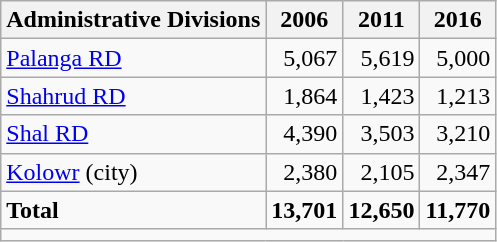<table class="wikitable">
<tr>
<th>Administrative Divisions</th>
<th>2006</th>
<th>2011</th>
<th>2016</th>
</tr>
<tr>
<td><a href='#'>Palanga RD</a></td>
<td style="text-align: right;">5,067</td>
<td style="text-align: right;">5,619</td>
<td style="text-align: right;">5,000</td>
</tr>
<tr>
<td><a href='#'>Shahrud RD</a></td>
<td style="text-align: right;">1,864</td>
<td style="text-align: right;">1,423</td>
<td style="text-align: right;">1,213</td>
</tr>
<tr>
<td><a href='#'>Shal RD</a></td>
<td style="text-align: right;">4,390</td>
<td style="text-align: right;">3,503</td>
<td style="text-align: right;">3,210</td>
</tr>
<tr>
<td><a href='#'>Kolowr</a> (city)</td>
<td style="text-align: right;">2,380</td>
<td style="text-align: right;">2,105</td>
<td style="text-align: right;">2,347</td>
</tr>
<tr>
<td><strong>Total</strong></td>
<td style="text-align: right;"><strong>13,701</strong></td>
<td style="text-align: right;"><strong>12,650</strong></td>
<td style="text-align: right;"><strong>11,770</strong></td>
</tr>
<tr>
<td colspan=4></td>
</tr>
</table>
